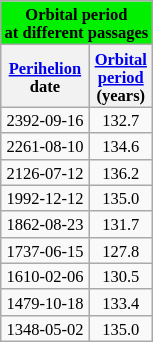<table class=wikitable style="text-align:center; font-size:11px; float:right; margin:2px">
<tr bgcolor= style="font-size: smaller;">
<td colspan="8" style="text-align:center;"><strong>Orbital period<br>at different passages</strong></td>
</tr>
<tr>
<th><a href='#'>Perihelion</a><br>date</th>
<th><a href='#'>Orbital<br>period</a><br>(years)</th>
</tr>
<tr>
<td>2392-09-16</td>
<td>132.7</td>
</tr>
<tr>
<td>2261-08-10</td>
<td>134.6</td>
</tr>
<tr>
<td>2126-07-12</td>
<td>136.2</td>
</tr>
<tr>
<td>1992-12-12</td>
<td>135.0</td>
</tr>
<tr>
<td>1862-08-23</td>
<td>131.7</td>
</tr>
<tr>
<td>1737-06-15</td>
<td>127.8</td>
</tr>
<tr>
<td>1610-02-06</td>
<td>130.5</td>
</tr>
<tr>
<td>1479-10-18</td>
<td>133.4</td>
</tr>
<tr>
<td>1348-05-02</td>
<td>135.0</td>
</tr>
</table>
